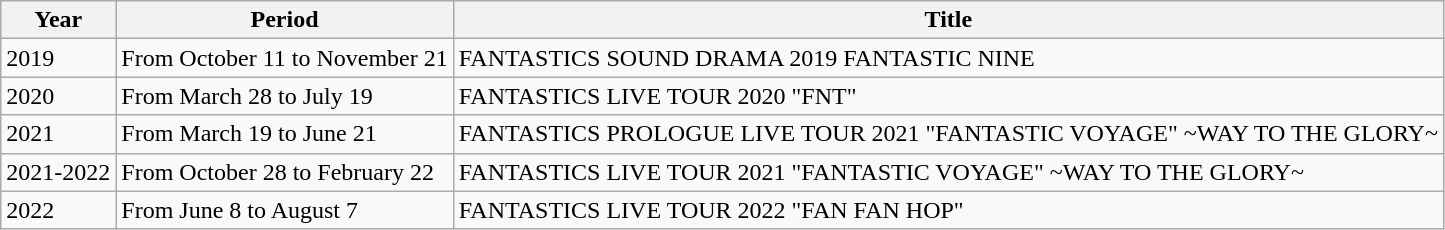<table class="wikitable">
<tr>
<th>Year</th>
<th>Period</th>
<th>Title</th>
</tr>
<tr>
<td>2019</td>
<td>From October 11 to November 21</td>
<td>FANTASTICS SOUND DRAMA 2019 FANTASTIC NINE</td>
</tr>
<tr>
<td>2020</td>
<td>From March 28 to July 19</td>
<td>FANTASTICS LIVE TOUR 2020 "FNT"</td>
</tr>
<tr>
<td>2021</td>
<td>From March 19 to June 21</td>
<td>FANTASTICS PROLOGUE LIVE TOUR 2021 "FANTASTIC VOYAGE" ~WAY TO THE GLORY~</td>
</tr>
<tr>
<td>2021-2022</td>
<td>From October 28 to February 22</td>
<td>FANTASTICS LIVE TOUR 2021 "FANTASTIC VOYAGE" ~WAY TO THE GLORY~</td>
</tr>
<tr>
<td>2022</td>
<td>From June 8 to August 7</td>
<td>FANTASTICS LIVE TOUR 2022 "FAN FAN HOP"</td>
</tr>
</table>
